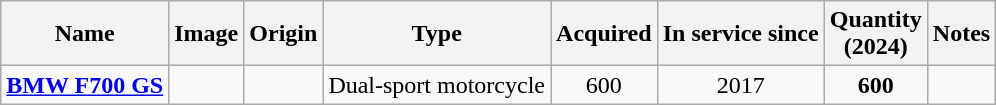<table class="wikitable">
<tr>
<th>Name</th>
<th style="text-align: center; ">Image</th>
<th style="text-align: center; ">Origin</th>
<th>Type</th>
<th style="text-align: center; ">Acquired</th>
<th style="text-align: center; ">In service since</th>
<th style="text-align: center; ">Quantity<br>(2024)</th>
<th style="text-align: center; ">Notes</th>
</tr>
<tr>
<td><a href='#'><strong>BMW F700 GS</strong></a></td>
<td style="text-align: center; "></td>
<td></td>
<td>Dual-sport motorcycle</td>
<td style="text-align: center; ">600</td>
<td style="text-align: center; ">2017</td>
<td style="text-align: center; "><strong>600</strong></td>
<td></td>
</tr>
</table>
